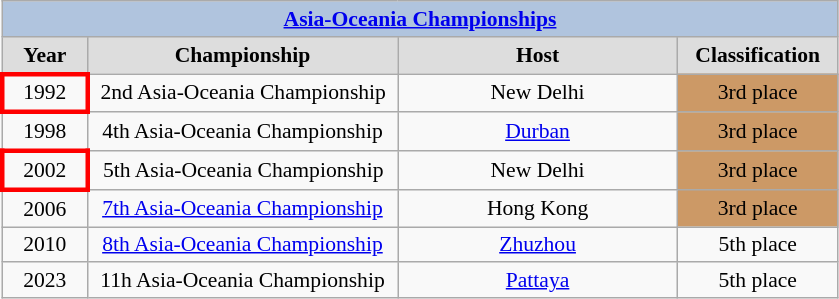<table class="wikitable" style=font-size:90%>
<tr align=center style="background:#B0C4DE;">
<td colspan=4><strong><a href='#'>Asia-Oceania Championships</a></strong></td>
</tr>
<tr align=center bgcolor="#dddddd">
<td width=50><strong>Year</strong></td>
<td width=200><strong>Championship</strong></td>
<td width=180><strong>Host</strong></td>
<td width=100><strong>Classification</strong></td>
</tr>
<tr align=center>
<td style="border: 3px solid red">1992</td>
<td>2nd Asia-Oceania Championship</td>
<td> New Delhi</td>
<td bgcolor="#CC9966" align="center"> 3rd place</td>
</tr>
<tr align=center>
<td>1998</td>
<td>4th Asia-Oceania Championship</td>
<td> <a href='#'>Durban</a></td>
<td bgcolor="#CC9966" align="center"> 3rd place</td>
</tr>
<tr align=center>
<td style="border: 3px solid red">2002</td>
<td>5th Asia-Oceania Championship</td>
<td> New Delhi</td>
<td bgcolor="#CC9966" align="center"> 3rd place</td>
</tr>
<tr align=center>
<td>2006</td>
<td><a href='#'>7th Asia-Oceania Championship</a></td>
<td> Hong Kong</td>
<td bgcolor="#CC9966" align="center"> 3rd place</td>
</tr>
<tr align=center>
<td>2010</td>
<td><a href='#'>8th Asia-Oceania Championship</a></td>
<td> <a href='#'>Zhuzhou</a></td>
<td align="center">5th place</td>
</tr>
<tr align=center>
<td>2023</td>
<td>11h Asia-Oceania Championship</td>
<td> <a href='#'>Pattaya</a></td>
<td align="center">5th place</td>
</tr>
</table>
